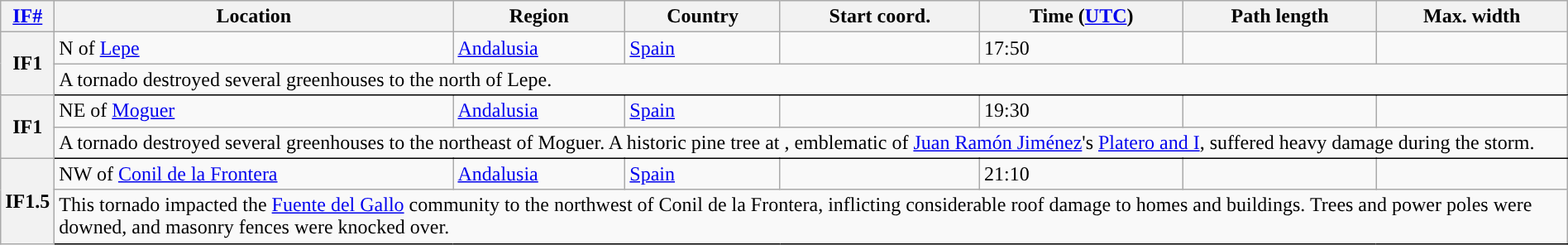<table class="wikitable sortable" style="width:100%;">
<tr>
<th scope="col" width="2%" align="center"><a href='#'>IF#</a></th>
<th scope="col" align="center" class="unsortable">Location</th>
<th scope="col" align="center" class="unsortable">Region</th>
<th scope="col" align="center">Country</th>
<th scope="col" align="center">Start coord.</th>
<th scope="col" align="center">Time (<a href='#'>UTC</a>)</th>
<th scope="col" align="center">Path length</th>
<th scope="col" align="center">Max. width</th>
</tr>
<tr>
<th scope="row" rowspan="2" style="background-color:#">IF1</th>
<td>N of <a href='#'>Lepe</a></td>
<td><a href='#'>Andalusia</a></td>
<td><a href='#'>Spain</a></td>
<td></td>
<td>17:50</td>
<td></td>
<td></td>
</tr>
<tr class="expand-child">
<td colspan="8" style=" border-bottom: 1px solid black;">A tornado destroyed several greenhouses to the north of Lepe.</td>
</tr>
<tr>
<th scope="row" rowspan="2" style="background-color:#">IF1</th>
<td>NE of <a href='#'>Moguer</a></td>
<td><a href='#'>Andalusia</a></td>
<td><a href='#'>Spain</a></td>
<td></td>
<td>19:30</td>
<td></td>
<td></td>
</tr>
<tr class="expand-child">
<td colspan="8" style=" border-bottom: 1px solid black;">A tornado destroyed several greenhouses to the northeast of Moguer. A historic pine tree at , emblematic of <a href='#'>Juan Ramón Jiménez</a>'s <a href='#'>Platero and I</a>, suffered heavy damage during the storm.</td>
</tr>
<tr>
<th scope="row" rowspan="2" style="background-color:#">IF1.5</th>
<td>NW of <a href='#'>Conil de la Frontera</a></td>
<td><a href='#'>Andalusia</a></td>
<td><a href='#'>Spain</a></td>
<td></td>
<td>21:10</td>
<td></td>
<td></td>
</tr>
<tr class="expand-child">
<td colspan="8" style=" border-bottom: 1px solid black;">This tornado impacted the <a href='#'>Fuente del Gallo</a> community to the northwest of Conil de la Frontera, inflicting considerable roof damage to homes and buildings. Trees and power poles were downed, and masonry fences were knocked over.</td>
</tr>
</table>
